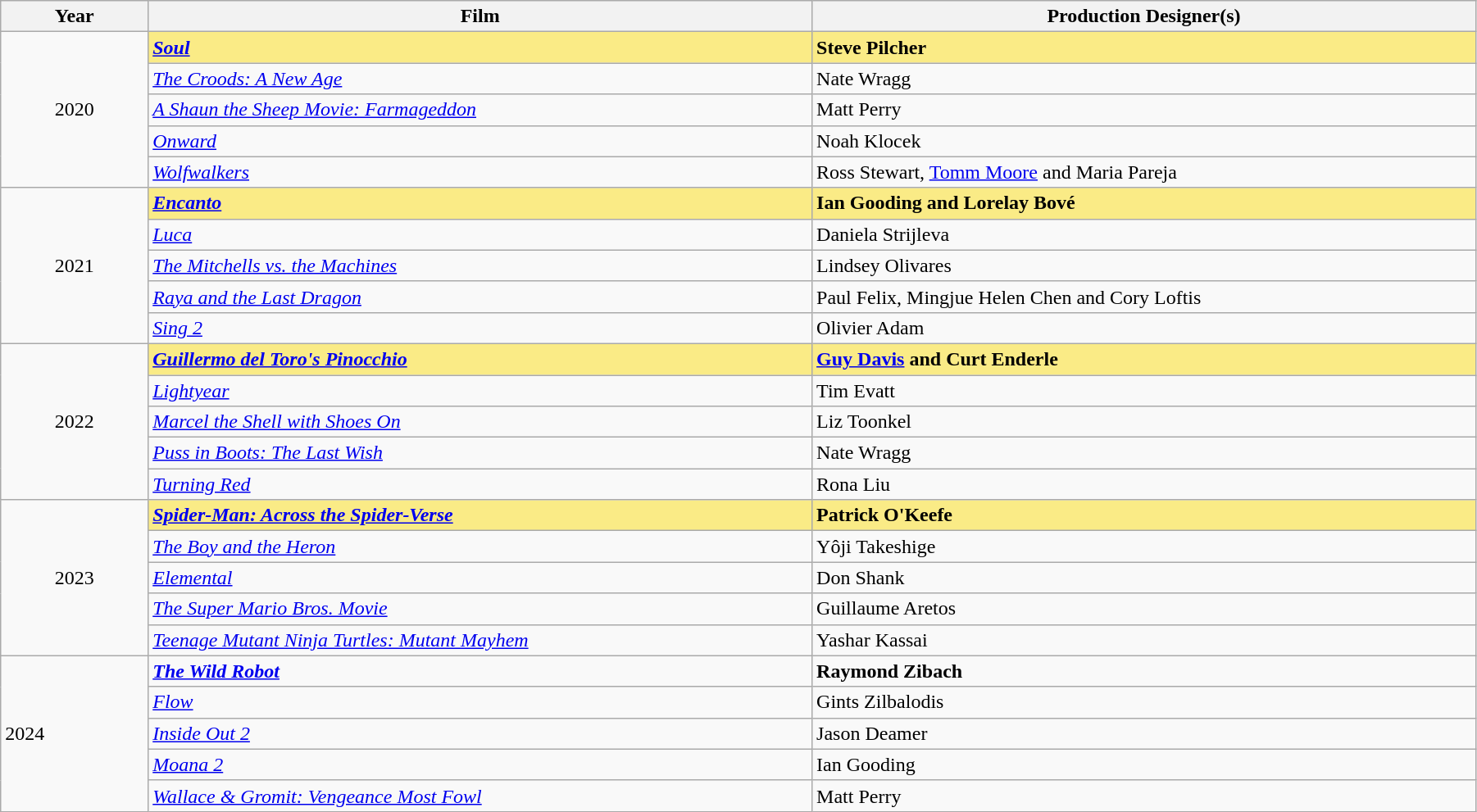<table class="wikitable" width="95%" cellpadding="5">
<tr>
<th width="10%">Year</th>
<th width="45%">Film</th>
<th width="45%">Production Designer(s)</th>
</tr>
<tr>
<td rowspan="5" style="text-align:center;">2020</td>
<td style="background:#FAEB86;"><strong><em><a href='#'>Soul</a></em></strong></td>
<td style="background:#FAEB86;"><strong>Steve Pilcher</strong></td>
</tr>
<tr>
<td><em><a href='#'>The Croods: A New Age</a></em></td>
<td>Nate Wragg</td>
</tr>
<tr>
<td><em><a href='#'>A Shaun the Sheep Movie: Farmageddon</a></em></td>
<td>Matt Perry</td>
</tr>
<tr>
<td><em><a href='#'>Onward</a></em></td>
<td>Noah Klocek</td>
</tr>
<tr>
<td><em><a href='#'>Wolfwalkers</a></em></td>
<td>Ross Stewart, <a href='#'>Tomm Moore</a> and Maria Pareja</td>
</tr>
<tr>
<td rowspan="5" style="text-align:center;">2021</td>
<td style="background:#FAEB86;"><strong><em><a href='#'>Encanto</a></em></strong></td>
<td style="background:#FAEB86;"><strong>Ian Gooding and Lorelay Bové</strong></td>
</tr>
<tr>
<td><em><a href='#'>Luca</a></em></td>
<td>Daniela Strijleva</td>
</tr>
<tr>
<td><em><a href='#'>The Mitchells vs. the Machines</a></em></td>
<td>Lindsey Olivares</td>
</tr>
<tr>
<td><em><a href='#'>Raya and the Last Dragon</a></em></td>
<td>Paul Felix, Mingjue Helen Chen and Cory Loftis</td>
</tr>
<tr>
<td><em><a href='#'>Sing 2</a></em></td>
<td>Olivier Adam</td>
</tr>
<tr>
<td rowspan="5" style="text-align:center;">2022<br></td>
<td style="background:#FAEB86;"><strong><em><a href='#'>Guillermo del Toro's Pinocchio</a></em></strong></td>
<td style="background:#FAEB86;"><strong><a href='#'>Guy Davis</a> and Curt Enderle</strong></td>
</tr>
<tr>
<td><em><a href='#'>Lightyear</a></em></td>
<td>Tim Evatt</td>
</tr>
<tr>
<td><em><a href='#'>Marcel the Shell with Shoes On</a></em></td>
<td>Liz Toonkel</td>
</tr>
<tr>
<td><em><a href='#'>Puss in Boots: The Last Wish</a></em></td>
<td>Nate Wragg</td>
</tr>
<tr>
<td><em><a href='#'>Turning Red</a></em></td>
<td>Rona Liu</td>
</tr>
<tr>
<td rowspan="5" style="text-align:center;">2023<br></td>
<td style="background:#FAEB86;"><strong><em><a href='#'>Spider-Man: Across the Spider-Verse</a></em></strong></td>
<td style="background:#FAEB86;"><strong>Patrick O'Keefe</strong></td>
</tr>
<tr>
<td><em><a href='#'>The Boy and the Heron</a></em></td>
<td>Yôji Takeshige</td>
</tr>
<tr>
<td><em><a href='#'>Elemental</a></em></td>
<td>Don Shank</td>
</tr>
<tr>
<td><em><a href='#'>The Super Mario Bros. Movie</a></em></td>
<td>Guillaume Aretos</td>
</tr>
<tr>
<td><em><a href='#'>Teenage Mutant Ninja Turtles: Mutant Mayhem</a></em></td>
<td>Yashar Kassai</td>
</tr>
<tr>
<td rowspan="5">2024</td>
<td><strong><em><a href='#'>The Wild Robot</a></em></strong></td>
<td><strong>Raymond Zibach</strong></td>
</tr>
<tr>
<td><em><a href='#'>Flow</a></em></td>
<td>Gints Zilbalodis</td>
</tr>
<tr>
<td><em><a href='#'>Inside Out 2</a></em></td>
<td>Jason Deamer</td>
</tr>
<tr>
<td><em><a href='#'>Moana 2</a></em></td>
<td>Ian Gooding</td>
</tr>
<tr>
<td><em><a href='#'>Wallace & Gromit: Vengeance Most Fowl</a></em></td>
<td>Matt Perry</td>
</tr>
</table>
